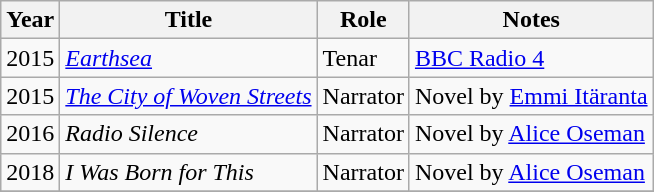<table class="wikitable sortable">
<tr>
<th>Year</th>
<th>Title</th>
<th>Role</th>
<th class="unsortable">Notes</th>
</tr>
<tr>
<td>2015</td>
<td><em><a href='#'>Earthsea</a></em></td>
<td>Tenar</td>
<td><a href='#'>BBC Radio 4</a></td>
</tr>
<tr>
<td>2015</td>
<td><em><a href='#'>The City of Woven Streets</a></em></td>
<td>Narrator</td>
<td>Novel by <a href='#'>Emmi Itäranta</a></td>
</tr>
<tr>
<td>2016</td>
<td><em>Radio Silence</em></td>
<td>Narrator</td>
<td>Novel by <a href='#'>Alice Oseman</a></td>
</tr>
<tr>
<td>2018</td>
<td><em>I Was Born for This</em></td>
<td>Narrator</td>
<td>Novel by <a href='#'>Alice Oseman</a></td>
</tr>
<tr>
</tr>
</table>
